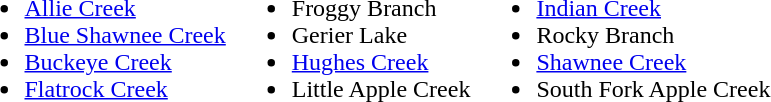<table>
<tr valign="top">
<td><br><ul><li><a href='#'>Allie Creek</a></li><li><a href='#'>Blue Shawnee Creek</a></li><li><a href='#'>Buckeye Creek</a></li><li><a href='#'>Flatrock Creek</a></li></ul></td>
<td><br><ul><li>Froggy Branch</li><li>Gerier Lake</li><li><a href='#'>Hughes Creek</a></li><li>Little Apple Creek</li></ul></td>
<td><br><ul><li><a href='#'>Indian Creek</a></li><li>Rocky Branch</li><li><a href='#'>Shawnee Creek</a></li><li>South Fork Apple Creek</li></ul></td>
<td></td>
</tr>
</table>
